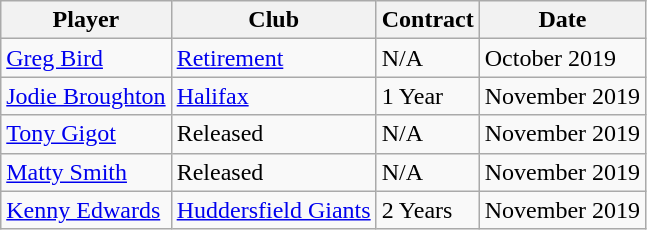<table class="wikitable">
<tr>
<th>Player</th>
<th>Club</th>
<th>Contract</th>
<th>Date</th>
</tr>
<tr>
<td> <a href='#'>Greg Bird</a></td>
<td><a href='#'>Retirement</a></td>
<td>N/A</td>
<td>October 2019</td>
</tr>
<tr>
<td> <a href='#'>Jodie Broughton</a></td>
<td><a href='#'>Halifax</a></td>
<td>1 Year</td>
<td>November 2019</td>
</tr>
<tr>
<td> <a href='#'>Tony Gigot</a></td>
<td>Released</td>
<td>N/A</td>
<td>November 2019</td>
</tr>
<tr>
<td> <a href='#'>Matty Smith</a></td>
<td>Released</td>
<td>N/A</td>
<td>November 2019</td>
</tr>
<tr>
<td> <a href='#'>Kenny Edwards</a></td>
<td><a href='#'>Huddersfield Giants</a></td>
<td>2 Years</td>
<td>November 2019</td>
</tr>
</table>
